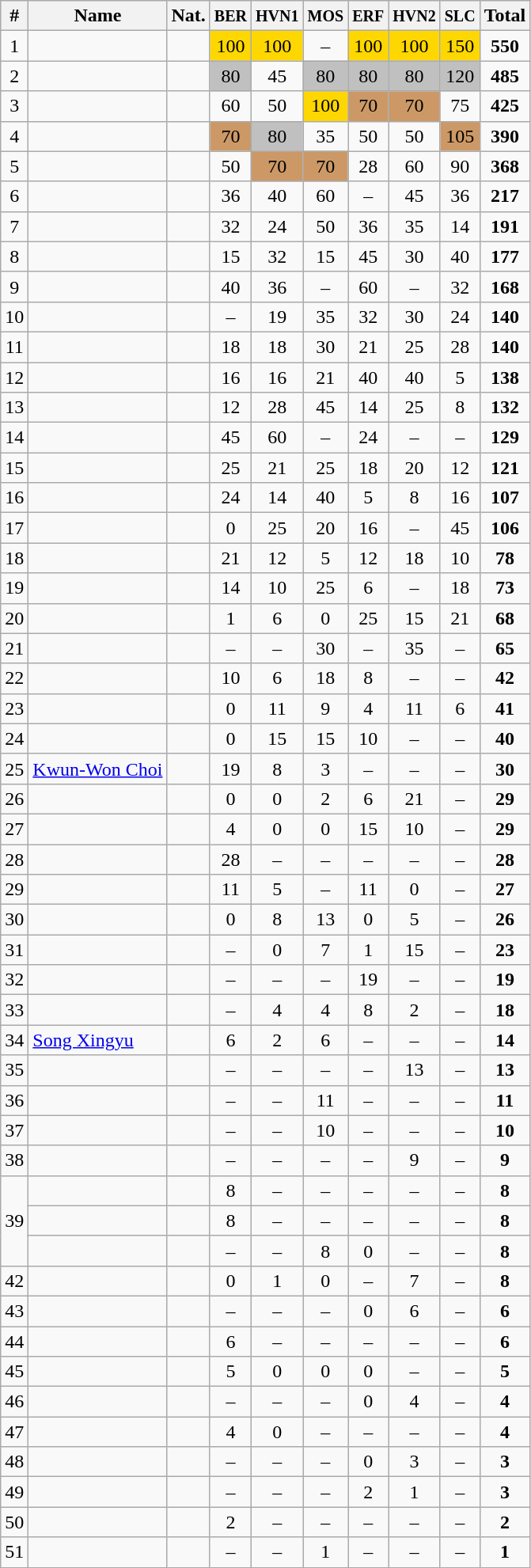<table class="wikitable sortable" style="text-align:center;">
<tr>
<th>#</th>
<th>Name</th>
<th>Nat.</th>
<th><small>BER</small></th>
<th><small>HVN1</small></th>
<th><small>MOS</small></th>
<th><small>ERF</small></th>
<th><small>HVN2</small></th>
<th><small>SLC</small></th>
<th>Total</th>
</tr>
<tr>
<td>1</td>
<td align=left><strong></strong></td>
<td></td>
<td bgcolor="gold">100</td>
<td bgcolor="gold">100</td>
<td>–</td>
<td bgcolor="gold">100</td>
<td bgcolor="gold">100</td>
<td bgcolor="gold">150</td>
<td><strong>550</strong></td>
</tr>
<tr>
<td>2</td>
<td align=left></td>
<td></td>
<td bgcolor="silver">80</td>
<td>45</td>
<td bgcolor="silver">80</td>
<td bgcolor="silver">80</td>
<td bgcolor="silver">80</td>
<td bgcolor="silver">120</td>
<td><strong>485</strong></td>
</tr>
<tr>
<td>3</td>
<td align=left></td>
<td></td>
<td>60</td>
<td>50</td>
<td bgcolor="gold">100</td>
<td bgcolor=CC9966>70</td>
<td bgcolor=CC9966>70</td>
<td>75</td>
<td><strong>425</strong></td>
</tr>
<tr>
<td>4</td>
<td align=left></td>
<td></td>
<td bgcolor=CC9966>70</td>
<td bgcolor="silver">80</td>
<td>35</td>
<td>50</td>
<td>50</td>
<td bgcolor=CC9966>105</td>
<td><strong>390</strong></td>
</tr>
<tr>
<td>5</td>
<td align=left></td>
<td></td>
<td>50</td>
<td bgcolor=CC9966>70</td>
<td bgcolor=CC9966>70</td>
<td>28</td>
<td>60</td>
<td>90</td>
<td><strong>368</strong></td>
</tr>
<tr>
<td>6</td>
<td align=left></td>
<td></td>
<td>36</td>
<td>40</td>
<td>60</td>
<td>–</td>
<td>45</td>
<td>36</td>
<td><strong>217</strong></td>
</tr>
<tr>
<td>7</td>
<td align=left></td>
<td></td>
<td>32</td>
<td>24</td>
<td>50</td>
<td>36</td>
<td>35</td>
<td>14</td>
<td><strong>191</strong></td>
</tr>
<tr>
<td>8</td>
<td align=left></td>
<td></td>
<td>15</td>
<td>32</td>
<td>15</td>
<td>45</td>
<td>30</td>
<td>40</td>
<td><strong>177</strong></td>
</tr>
<tr>
<td>9</td>
<td align=left></td>
<td></td>
<td>40</td>
<td>36</td>
<td>–</td>
<td>60</td>
<td>–</td>
<td>32</td>
<td><strong>168</strong></td>
</tr>
<tr>
<td>10</td>
<td align=left></td>
<td></td>
<td>–</td>
<td>19</td>
<td>35</td>
<td>32</td>
<td>30</td>
<td>24</td>
<td><strong>140</strong></td>
</tr>
<tr>
<td>11</td>
<td align=left></td>
<td></td>
<td>18</td>
<td>18</td>
<td>30</td>
<td>21</td>
<td>25</td>
<td>28</td>
<td><strong>140</strong></td>
</tr>
<tr>
<td>12</td>
<td align=left></td>
<td></td>
<td>16</td>
<td>16</td>
<td>21</td>
<td>40</td>
<td>40</td>
<td>5</td>
<td><strong>138</strong></td>
</tr>
<tr>
<td>13</td>
<td align=left></td>
<td></td>
<td>12</td>
<td>28</td>
<td>45</td>
<td>14</td>
<td>25</td>
<td>8</td>
<td><strong>132</strong></td>
</tr>
<tr>
<td>14</td>
<td align=left></td>
<td></td>
<td>45</td>
<td>60</td>
<td>–</td>
<td>24</td>
<td>–</td>
<td>–</td>
<td><strong>129</strong></td>
</tr>
<tr>
<td>15</td>
<td align=left></td>
<td></td>
<td>25</td>
<td>21</td>
<td>25</td>
<td>18</td>
<td>20</td>
<td>12</td>
<td><strong>121</strong></td>
</tr>
<tr>
<td>16</td>
<td align=left></td>
<td></td>
<td>24</td>
<td>14</td>
<td>40</td>
<td>5</td>
<td>8</td>
<td>16</td>
<td><strong>107</strong></td>
</tr>
<tr>
<td>17</td>
<td align=left></td>
<td></td>
<td>0</td>
<td>25</td>
<td>20</td>
<td>16</td>
<td>–</td>
<td>45</td>
<td><strong>106</strong></td>
</tr>
<tr>
<td>18</td>
<td align=left></td>
<td></td>
<td>21</td>
<td>12</td>
<td>5</td>
<td>12</td>
<td>18</td>
<td>10</td>
<td><strong>78</strong></td>
</tr>
<tr>
<td>19</td>
<td align=left></td>
<td></td>
<td>14</td>
<td>10</td>
<td>25</td>
<td>6</td>
<td>–</td>
<td>18</td>
<td><strong>73</strong></td>
</tr>
<tr>
<td>20</td>
<td align=left></td>
<td></td>
<td>1</td>
<td>6</td>
<td>0</td>
<td>25</td>
<td>15</td>
<td>21</td>
<td><strong>68</strong></td>
</tr>
<tr>
<td>21</td>
<td align=left></td>
<td></td>
<td>–</td>
<td>–</td>
<td>30</td>
<td>–</td>
<td>35</td>
<td>–</td>
<td><strong>65</strong></td>
</tr>
<tr>
<td>22</td>
<td align=left></td>
<td></td>
<td>10</td>
<td>6</td>
<td>18</td>
<td>8</td>
<td>–</td>
<td>–</td>
<td><strong>42</strong></td>
</tr>
<tr>
<td>23</td>
<td align=left></td>
<td></td>
<td>0</td>
<td>11</td>
<td>9</td>
<td>4</td>
<td>11</td>
<td>6</td>
<td><strong>41</strong></td>
</tr>
<tr>
<td>24</td>
<td align=left></td>
<td></td>
<td>0</td>
<td>15</td>
<td>15</td>
<td>10</td>
<td>–</td>
<td>–</td>
<td><strong>40</strong></td>
</tr>
<tr>
<td>25</td>
<td align=left><a href='#'>Kwun-Won Choi</a></td>
<td></td>
<td>19</td>
<td>8</td>
<td>3</td>
<td>–</td>
<td>–</td>
<td>–</td>
<td><strong>30</strong></td>
</tr>
<tr>
<td>26</td>
<td align=left></td>
<td></td>
<td>0</td>
<td>0</td>
<td>2</td>
<td>6</td>
<td>21</td>
<td>–</td>
<td><strong>29</strong></td>
</tr>
<tr>
<td>27</td>
<td align=left></td>
<td></td>
<td>4</td>
<td>0</td>
<td>0</td>
<td>15</td>
<td>10</td>
<td>–</td>
<td><strong>29</strong></td>
</tr>
<tr>
<td>28</td>
<td align=left></td>
<td></td>
<td>28</td>
<td>–</td>
<td>–</td>
<td>–</td>
<td>–</td>
<td>–</td>
<td><strong>28</strong></td>
</tr>
<tr>
<td>29</td>
<td align=left></td>
<td></td>
<td>11</td>
<td>5</td>
<td>–</td>
<td>11</td>
<td>0</td>
<td>–</td>
<td><strong>27</strong></td>
</tr>
<tr>
<td>30</td>
<td align=left></td>
<td></td>
<td>0</td>
<td>8</td>
<td>13</td>
<td>0</td>
<td>5</td>
<td>–</td>
<td><strong>26</strong></td>
</tr>
<tr>
<td>31</td>
<td align=left></td>
<td></td>
<td>–</td>
<td>0</td>
<td>7</td>
<td>1</td>
<td>15</td>
<td>–</td>
<td><strong>23</strong></td>
</tr>
<tr>
<td>32</td>
<td align=left></td>
<td></td>
<td>–</td>
<td>–</td>
<td>–</td>
<td>19</td>
<td>–</td>
<td>–</td>
<td><strong>19</strong></td>
</tr>
<tr>
<td>33</td>
<td align=left></td>
<td></td>
<td>–</td>
<td>4</td>
<td>4</td>
<td>8</td>
<td>2</td>
<td>–</td>
<td><strong>18</strong></td>
</tr>
<tr>
<td>34</td>
<td align=left><a href='#'>Song Xingyu</a></td>
<td></td>
<td>6</td>
<td>2</td>
<td>6</td>
<td>–</td>
<td>–</td>
<td>–</td>
<td><strong>14</strong></td>
</tr>
<tr>
<td>35</td>
<td align=left></td>
<td></td>
<td>–</td>
<td>–</td>
<td>–</td>
<td>–</td>
<td>13</td>
<td>–</td>
<td><strong>13</strong></td>
</tr>
<tr>
<td>36</td>
<td align=left></td>
<td></td>
<td>–</td>
<td>–</td>
<td>11</td>
<td>–</td>
<td>–</td>
<td>–</td>
<td><strong>11</strong></td>
</tr>
<tr>
<td>37</td>
<td align=left></td>
<td></td>
<td>–</td>
<td>–</td>
<td>10</td>
<td>–</td>
<td>–</td>
<td>–</td>
<td><strong>10</strong></td>
</tr>
<tr>
<td>38</td>
<td align=left></td>
<td></td>
<td>–</td>
<td>–</td>
<td>–</td>
<td>–</td>
<td>9</td>
<td>–</td>
<td><strong>9</strong></td>
</tr>
<tr>
<td rowspan=3>39</td>
<td align=left></td>
<td></td>
<td>8</td>
<td>–</td>
<td>–</td>
<td>–</td>
<td>–</td>
<td>–</td>
<td><strong>8</strong></td>
</tr>
<tr>
<td align=left></td>
<td></td>
<td>8</td>
<td>–</td>
<td>–</td>
<td>–</td>
<td>–</td>
<td>–</td>
<td><strong>8</strong></td>
</tr>
<tr>
<td align=left></td>
<td></td>
<td>–</td>
<td>–</td>
<td>8</td>
<td>0</td>
<td>–</td>
<td>–</td>
<td><strong>8</strong></td>
</tr>
<tr>
<td>42</td>
<td align=left></td>
<td></td>
<td>0</td>
<td>1</td>
<td>0</td>
<td>–</td>
<td>7</td>
<td>–</td>
<td><strong>8</strong></td>
</tr>
<tr>
<td>43</td>
<td align=left></td>
<td></td>
<td>–</td>
<td>–</td>
<td>–</td>
<td>0</td>
<td>6</td>
<td>–</td>
<td><strong>6</strong></td>
</tr>
<tr>
<td>44</td>
<td align=left></td>
<td></td>
<td>6</td>
<td>–</td>
<td>–</td>
<td>–</td>
<td>–</td>
<td>–</td>
<td><strong>6</strong></td>
</tr>
<tr>
<td>45</td>
<td align=left></td>
<td></td>
<td>5</td>
<td>0</td>
<td>0</td>
<td>0</td>
<td>–</td>
<td>–</td>
<td><strong>5</strong></td>
</tr>
<tr>
<td>46</td>
<td align=left></td>
<td></td>
<td>–</td>
<td>–</td>
<td>–</td>
<td>0</td>
<td>4</td>
<td>–</td>
<td><strong>4</strong></td>
</tr>
<tr>
<td>47</td>
<td align=left></td>
<td></td>
<td>4</td>
<td>0</td>
<td>–</td>
<td>–</td>
<td>–</td>
<td>–</td>
<td><strong>4</strong></td>
</tr>
<tr>
<td>48</td>
<td align=left></td>
<td></td>
<td>–</td>
<td>–</td>
<td>–</td>
<td>0</td>
<td>3</td>
<td>–</td>
<td><strong>3</strong></td>
</tr>
<tr>
<td>49</td>
<td align=left></td>
<td></td>
<td>–</td>
<td>–</td>
<td>–</td>
<td>2</td>
<td>1</td>
<td>–</td>
<td><strong>3</strong></td>
</tr>
<tr>
<td>50</td>
<td align=left></td>
<td></td>
<td>2</td>
<td>–</td>
<td>–</td>
<td>–</td>
<td>–</td>
<td>–</td>
<td><strong>2</strong></td>
</tr>
<tr>
<td>51</td>
<td align=left></td>
<td></td>
<td>–</td>
<td>–</td>
<td>1</td>
<td>–</td>
<td>–</td>
<td>–</td>
<td><strong>1</strong></td>
</tr>
</table>
